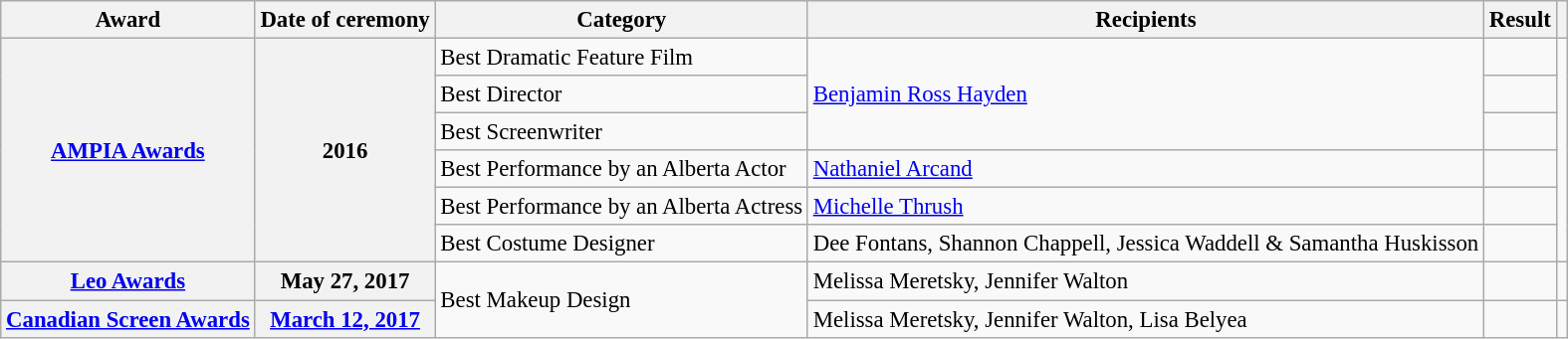<table class="wikitable plainrowheaders" style="font-size: 95%;">
<tr>
<th scope="col">Award</th>
<th scope="col">Date of ceremony</th>
<th scope="col">Category</th>
<th scope="col">Recipients</th>
<th scope="col">Result</th>
<th scope="col"></th>
</tr>
<tr>
<th scope="row" rowspan="6"><a href='#'>AMPIA Awards</a></th>
<th scope="row" rowspan="6">2016</th>
<td>Best Dramatic Feature Film</td>
<td rowspan="3"><a href='#'>Benjamin Ross Hayden</a></td>
<td></td>
<td style="text-align:center;" rowspan="6"></td>
</tr>
<tr>
<td>Best Director</td>
<td></td>
</tr>
<tr>
<td>Best Screenwriter</td>
<td></td>
</tr>
<tr>
<td>Best Performance by an Alberta Actor</td>
<td><a href='#'>Nathaniel Arcand</a></td>
<td></td>
</tr>
<tr>
<td>Best Performance by an Alberta Actress</td>
<td><a href='#'>Michelle Thrush</a></td>
<td></td>
</tr>
<tr>
<td>Best Costume Designer</td>
<td>Dee Fontans, Shannon Chappell, Jessica Waddell & Samantha Huskisson</td>
<td></td>
</tr>
<tr>
<th scope="row"><a href='#'>Leo Awards</a></th>
<th scope="row">May 27, 2017</th>
<td rowspan=2>Best Makeup Design</td>
<td>Melissa Meretsky, Jennifer Walton</td>
<td></td>
<td style="text-align:center;"></td>
</tr>
<tr>
<th scope="row"><a href='#'>Canadian Screen Awards</a></th>
<th scope="row"><a href='#'>March 12, 2017</a></th>
<td>Melissa Meretsky, Jennifer Walton, Lisa Belyea</td>
<td></td>
<td style="text-align:center;"></td>
</tr>
</table>
